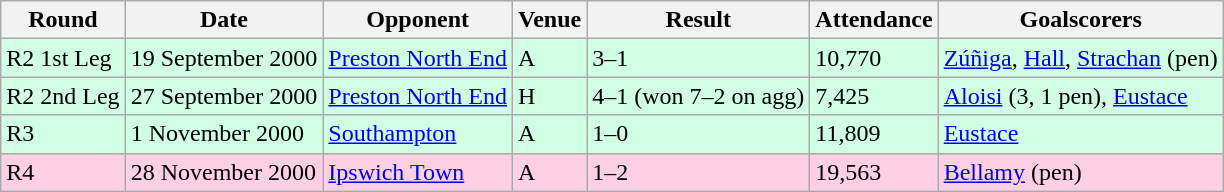<table class="wikitable">
<tr>
<th>Round</th>
<th>Date</th>
<th>Opponent</th>
<th>Venue</th>
<th>Result</th>
<th>Attendance</th>
<th>Goalscorers</th>
</tr>
<tr style="background-color: #d0ffe3;">
<td>R2 1st Leg</td>
<td>19 September 2000</td>
<td><a href='#'>Preston North End</a></td>
<td>A</td>
<td>3–1</td>
<td>10,770</td>
<td><a href='#'>Zúñiga</a>, <a href='#'>Hall</a>, <a href='#'>Strachan</a> (pen)</td>
</tr>
<tr style="background-color: #d0ffe3;">
<td>R2 2nd Leg</td>
<td>27 September 2000</td>
<td><a href='#'>Preston North End</a></td>
<td>H</td>
<td>4–1 (won 7–2 on agg)</td>
<td>7,425</td>
<td><a href='#'>Aloisi</a> (3, 1 pen), <a href='#'>Eustace</a></td>
</tr>
<tr style="background-color: #d0ffe3;">
<td>R3</td>
<td>1 November 2000</td>
<td><a href='#'>Southampton</a></td>
<td>A</td>
<td>1–0</td>
<td>11,809</td>
<td><a href='#'>Eustace</a></td>
</tr>
<tr style="background-color: #ffd0e3;">
<td>R4</td>
<td>28 November 2000</td>
<td><a href='#'>Ipswich Town</a></td>
<td>A</td>
<td>1–2</td>
<td>19,563</td>
<td><a href='#'>Bellamy</a> (pen)</td>
</tr>
</table>
